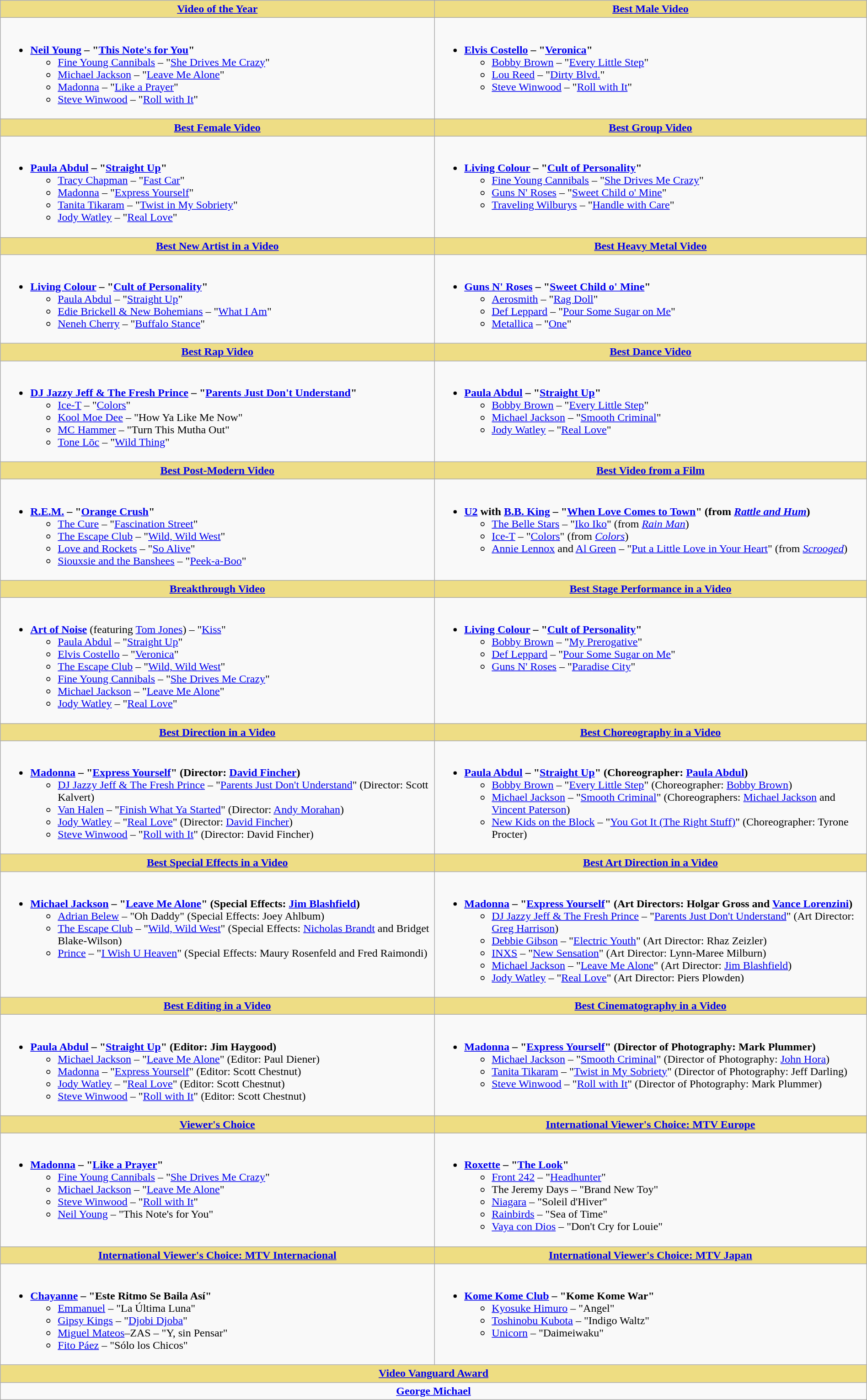<table class="wikitable" style="width:100%">
<tr>
<th style="background:#EEDD85; width=50%"><a href='#'>Video of the Year</a></th>
<th style="background:#EEDD85; width=50%"><a href='#'>Best Male Video</a></th>
</tr>
<tr>
<td valign="top"><br><ul><li><strong><a href='#'>Neil Young</a> – "<a href='#'>This Note's for You</a>"</strong><ul><li><a href='#'>Fine Young Cannibals</a> – "<a href='#'>She Drives Me Crazy</a>"</li><li><a href='#'>Michael Jackson</a> – "<a href='#'>Leave Me Alone</a>"</li><li><a href='#'>Madonna</a> – "<a href='#'>Like a Prayer</a>"</li><li><a href='#'>Steve Winwood</a> – "<a href='#'>Roll with It</a>"</li></ul></li></ul></td>
<td valign="top"><br><ul><li><strong><a href='#'>Elvis Costello</a> – "<a href='#'>Veronica</a>"</strong><ul><li><a href='#'>Bobby Brown</a> – "<a href='#'>Every Little Step</a>"</li><li><a href='#'>Lou Reed</a> – "<a href='#'>Dirty Blvd.</a>"</li><li><a href='#'>Steve Winwood</a> – "<a href='#'>Roll with It</a>"</li></ul></li></ul></td>
</tr>
<tr>
<th style="background:#EEDD85; width=50%"><a href='#'>Best Female Video</a></th>
<th style="background:#EEDD85; width=50%"><a href='#'>Best Group Video</a></th>
</tr>
<tr>
<td valign="top"><br><ul><li><strong><a href='#'>Paula Abdul</a> – "<a href='#'>Straight Up</a>"</strong><ul><li><a href='#'>Tracy Chapman</a> – "<a href='#'>Fast Car</a>"</li><li><a href='#'>Madonna</a> – "<a href='#'>Express Yourself</a>"</li><li><a href='#'>Tanita Tikaram</a> – "<a href='#'>Twist in My Sobriety</a>"</li><li><a href='#'>Jody Watley</a> – "<a href='#'>Real Love</a>"</li></ul></li></ul></td>
<td valign="top"><br><ul><li><strong><a href='#'>Living Colour</a> – "<a href='#'>Cult of Personality</a>"</strong><ul><li><a href='#'>Fine Young Cannibals</a> – "<a href='#'>She Drives Me Crazy</a>"</li><li><a href='#'>Guns N' Roses</a> – "<a href='#'>Sweet Child o' Mine</a>"</li><li><a href='#'>Traveling Wilburys</a> – "<a href='#'>Handle with Care</a>"</li></ul></li></ul></td>
</tr>
<tr>
<th style="background:#EEDD85; width=50%"><a href='#'>Best New Artist in a Video</a></th>
<th style="background:#EEDD85; width=50%"><a href='#'>Best Heavy Metal Video</a></th>
</tr>
<tr>
<td valign="top"><br><ul><li><strong><a href='#'>Living Colour</a> – "<a href='#'>Cult of Personality</a>"</strong><ul><li><a href='#'>Paula Abdul</a> – "<a href='#'>Straight Up</a>"</li><li><a href='#'>Edie Brickell & New Bohemians</a> – "<a href='#'>What I Am</a>"</li><li><a href='#'>Neneh Cherry</a> – "<a href='#'>Buffalo Stance</a>"</li></ul></li></ul></td>
<td valign="top"><br><ul><li><strong><a href='#'>Guns N' Roses</a> – "<a href='#'>Sweet Child o' Mine</a>"</strong><ul><li><a href='#'>Aerosmith</a> – "<a href='#'>Rag Doll</a>"</li><li><a href='#'>Def Leppard</a> – "<a href='#'>Pour Some Sugar on Me</a>"</li><li><a href='#'>Metallica</a> – "<a href='#'>One</a>"</li></ul></li></ul></td>
</tr>
<tr>
<th style="background:#EEDD85; width=50%"><a href='#'>Best Rap Video</a></th>
<th style="background:#EEDD85; width=50%"><a href='#'>Best Dance Video</a></th>
</tr>
<tr>
<td valign="top"><br><ul><li><strong><a href='#'>DJ Jazzy Jeff & The Fresh Prince</a> – "<a href='#'>Parents Just Don't Understand</a>"</strong><ul><li><a href='#'>Ice-T</a> – "<a href='#'>Colors</a>"</li><li><a href='#'>Kool Moe Dee</a> – "How Ya Like Me Now"</li><li><a href='#'>MC Hammer</a> – "Turn This Mutha Out"</li><li><a href='#'>Tone Lōc</a> – "<a href='#'>Wild Thing</a>"</li></ul></li></ul></td>
<td valign="top"><br><ul><li><strong><a href='#'>Paula Abdul</a> – "<a href='#'>Straight Up</a>"</strong><ul><li><a href='#'>Bobby Brown</a> – "<a href='#'>Every Little Step</a>"</li><li><a href='#'>Michael Jackson</a> – "<a href='#'>Smooth Criminal</a>"</li><li><a href='#'>Jody Watley</a> – "<a href='#'>Real Love</a>"</li></ul></li></ul></td>
</tr>
<tr>
<th style="background:#EEDD85; width=50%"><a href='#'>Best Post-Modern Video</a></th>
<th style="background:#EEDD85; width=50%"><a href='#'>Best Video from a Film</a></th>
</tr>
<tr>
<td valign="top"><br><ul><li><strong><a href='#'>R.E.M.</a> – "<a href='#'>Orange Crush</a>"</strong><ul><li><a href='#'>The Cure</a> – "<a href='#'>Fascination Street</a>"</li><li><a href='#'>The Escape Club</a> – "<a href='#'>Wild, Wild West</a>"</li><li><a href='#'>Love and Rockets</a> – "<a href='#'>So Alive</a>"</li><li><a href='#'>Siouxsie and the Banshees</a> – "<a href='#'>Peek-a-Boo</a>"</li></ul></li></ul></td>
<td valign="top"><br><ul><li><strong><a href='#'>U2</a> with <a href='#'>B.B. King</a> – "<a href='#'>When Love Comes to Town</a>" (from <em><a href='#'>Rattle and Hum</a></em>)</strong><ul><li><a href='#'>The Belle Stars</a> – "<a href='#'>Iko Iko</a>" (from <em><a href='#'>Rain Man</a></em>)</li><li><a href='#'>Ice-T</a> – "<a href='#'>Colors</a>" (from <em><a href='#'>Colors</a></em>)</li><li><a href='#'>Annie Lennox</a> and <a href='#'>Al Green</a> – "<a href='#'>Put a Little Love in Your Heart</a>" (from <em><a href='#'>Scrooged</a></em>)</li></ul></li></ul></td>
</tr>
<tr>
<th style="background:#EEDD85; width=50%"><a href='#'>Breakthrough Video</a></th>
<th style="background:#EEDD85; width=50%"><a href='#'>Best Stage Performance in a Video</a></th>
</tr>
<tr>
<td valign="top"><br><ul><li><strong><a href='#'>Art of Noise</a></strong> (featuring <a href='#'>Tom Jones</a>) – "<a href='#'>Kiss</a>"<ul><li><a href='#'>Paula Abdul</a> – "<a href='#'>Straight Up</a>"</li><li><a href='#'>Elvis Costello</a> – "<a href='#'>Veronica</a>"</li><li><a href='#'>The Escape Club</a> – "<a href='#'>Wild, Wild West</a>"</li><li><a href='#'>Fine Young Cannibals</a> – "<a href='#'>She Drives Me Crazy</a>"</li><li><a href='#'>Michael Jackson</a> – "<a href='#'>Leave Me Alone</a>"</li><li><a href='#'>Jody Watley</a> – "<a href='#'>Real Love</a>"</li></ul></li></ul></td>
<td valign="top"><br><ul><li><strong><a href='#'>Living Colour</a> – "<a href='#'>Cult of Personality</a>"</strong><ul><li><a href='#'>Bobby Brown</a> – "<a href='#'>My Prerogative</a>"</li><li><a href='#'>Def Leppard</a> – "<a href='#'>Pour Some Sugar on Me</a>"</li><li><a href='#'>Guns N' Roses</a> – "<a href='#'>Paradise City</a>"</li></ul></li></ul></td>
</tr>
<tr>
<th style="background:#EEDD85; width=50%"><a href='#'>Best Direction in a Video</a></th>
<th style="background:#EEDD85; width=50%"><a href='#'>Best Choreography in a Video</a></th>
</tr>
<tr>
<td valign="top"><br><ul><li><strong><a href='#'>Madonna</a> – "<a href='#'>Express Yourself</a>" (Director: <a href='#'>David Fincher</a>)</strong><ul><li><a href='#'>DJ Jazzy Jeff & The Fresh Prince</a> – "<a href='#'>Parents Just Don't Understand</a>" (Director: Scott Kalvert)</li><li><a href='#'>Van Halen</a> – "<a href='#'>Finish What Ya Started</a>" (Director: <a href='#'>Andy Morahan</a>)</li><li><a href='#'>Jody Watley</a> – "<a href='#'>Real Love</a>" (Director: <a href='#'>David Fincher</a>)</li><li><a href='#'>Steve Winwood</a> – "<a href='#'>Roll with It</a>" (Director: David Fincher)</li></ul></li></ul></td>
<td valign="top"><br><ul><li><strong><a href='#'>Paula Abdul</a> – "<a href='#'>Straight Up</a>" (Choreographer: <a href='#'>Paula Abdul</a>)</strong><ul><li><a href='#'>Bobby Brown</a> – "<a href='#'>Every Little Step</a>" (Choreographer: <a href='#'>Bobby Brown</a>)</li><li><a href='#'>Michael Jackson</a> – "<a href='#'>Smooth Criminal</a>" (Choreographers: <a href='#'>Michael Jackson</a> and <a href='#'>Vincent Paterson</a>)</li><li><a href='#'>New Kids on the Block</a> – "<a href='#'>You Got It (The Right Stuff)</a>" (Choreographer: Tyrone Procter)</li></ul></li></ul></td>
</tr>
<tr>
<th style="background:#EEDD85; width=50%"><a href='#'>Best Special Effects in a Video</a></th>
<th style="background:#EEDD85; width=50%"><a href='#'>Best Art Direction in a Video</a></th>
</tr>
<tr>
<td valign="top"><br><ul><li><strong><a href='#'>Michael Jackson</a> – "<a href='#'>Leave Me Alone</a>" (Special Effects: <a href='#'>Jim Blashfield</a>)</strong><ul><li><a href='#'>Adrian Belew</a> – "Oh Daddy" (Special Effects: Joey Ahlbum)</li><li><a href='#'>The Escape Club</a> – "<a href='#'>Wild, Wild West</a>" (Special Effects: <a href='#'>Nicholas Brandt</a> and Bridget Blake-Wilson)</li><li><a href='#'>Prince</a> – "<a href='#'>I Wish U Heaven</a>" (Special Effects: Maury Rosenfeld and Fred Raimondi)</li></ul></li></ul></td>
<td valign="top"><br><ul><li><strong><a href='#'>Madonna</a> – "<a href='#'>Express Yourself</a>" (Art Directors: Holgar Gross and <a href='#'>Vance Lorenzini</a>)</strong><ul><li><a href='#'>DJ Jazzy Jeff & The Fresh Prince</a> – "<a href='#'>Parents Just Don't Understand</a>" (Art Director: <a href='#'>Greg Harrison</a>)</li><li><a href='#'>Debbie Gibson</a> – "<a href='#'>Electric Youth</a>" (Art Director: Rhaz Zeizler)</li><li><a href='#'>INXS</a> – "<a href='#'>New Sensation</a>" (Art Director: Lynn-Maree Milburn)</li><li><a href='#'>Michael Jackson</a> – "<a href='#'>Leave Me Alone</a>" (Art Director: <a href='#'>Jim Blashfield</a>)</li><li><a href='#'>Jody Watley</a> – "<a href='#'>Real Love</a>" (Art Director: Piers Plowden)</li></ul></li></ul></td>
</tr>
<tr>
<th style="background:#EEDD85; width=50%"><a href='#'>Best Editing in a Video</a></th>
<th style="background:#EEDD85; width=50%"><a href='#'>Best Cinematography in a Video</a></th>
</tr>
<tr>
<td valign="top"><br><ul><li><strong><a href='#'>Paula Abdul</a> – "<a href='#'>Straight Up</a>" (Editor: Jim Haygood)</strong><ul><li><a href='#'>Michael Jackson</a> – "<a href='#'>Leave Me Alone</a>" (Editor: Paul Diener)</li><li><a href='#'>Madonna</a> – "<a href='#'>Express Yourself</a>" (Editor: Scott Chestnut)</li><li><a href='#'>Jody Watley</a> – "<a href='#'>Real Love</a>" (Editor: Scott Chestnut)</li><li><a href='#'>Steve Winwood</a> – "<a href='#'>Roll with It</a>" (Editor: Scott Chestnut)</li></ul></li></ul></td>
<td valign="top"><br><ul><li><strong><a href='#'>Madonna</a> – "<a href='#'>Express Yourself</a>" (Director of Photography: Mark Plummer)</strong><ul><li><a href='#'>Michael Jackson</a> – "<a href='#'>Smooth Criminal</a>" (Director of Photography: <a href='#'>John Hora</a>)</li><li><a href='#'>Tanita Tikaram</a> – "<a href='#'>Twist in My Sobriety</a>" (Director of Photography: Jeff Darling)</li><li><a href='#'>Steve Winwood</a> – "<a href='#'>Roll with It</a>" (Director of Photography: Mark Plummer)</li></ul></li></ul></td>
</tr>
<tr>
<th style="background:#EEDD85; width=50%"><a href='#'>Viewer's Choice</a><br></th>
<th style="background:#EEDD82; width=50%"><a href='#'>International Viewer's Choice: MTV Europe</a></th>
</tr>
<tr>
<td valign="top"><br><ul><li><strong><a href='#'>Madonna</a> – "<a href='#'>Like a Prayer</a>"</strong><ul><li><a href='#'>Fine Young Cannibals</a> – "<a href='#'>She Drives Me Crazy</a>"</li><li><a href='#'>Michael Jackson</a> – "<a href='#'>Leave Me Alone</a>"</li><li><a href='#'>Steve Winwood</a> – "<a href='#'>Roll with It</a>"</li><li><a href='#'>Neil Young</a> – "This Note's for You"</li></ul></li></ul></td>
<td valign="top"><br><ul><li><strong><a href='#'>Roxette</a> – "<a href='#'>The Look</a>"</strong> <ul><li><a href='#'>Front 242</a> – "<a href='#'>Headhunter</a>"</li><li>The Jeremy Days – "Brand New Toy"</li><li><a href='#'>Niagara</a> – "Soleil d'Hiver"</li><li><a href='#'>Rainbirds</a> – "Sea of Time"</li><li><a href='#'>Vaya con Dios</a> – "Don't Cry for Louie"</li></ul></li></ul></td>
</tr>
<tr>
<th style="background:#EEDD85; width=50%"><a href='#'>International Viewer's Choice: MTV Internacional</a></th>
<th style="background:#EEDD82; width=50%"><a href='#'>International Viewer's Choice: MTV Japan</a></th>
</tr>
<tr>
<td valign="top"><br><ul><li><strong><a href='#'>Chayanne</a> – "Este Ritmo Se Baila Así"</strong><ul><li><a href='#'>Emmanuel</a> – "La Última Luna"</li><li><a href='#'>Gipsy Kings</a> – "<a href='#'>Djobi Djoba</a>"</li><li><a href='#'>Miguel Mateos</a>–ZAS – "Y, sin Pensar"</li><li><a href='#'>Fito Páez</a> – "Sólo los Chicos"</li></ul></li></ul></td>
<td valign="top"><br><ul><li><strong><a href='#'>Kome Kome Club</a> – "Kome Kome War"</strong><ul><li><a href='#'>Kyosuke Himuro</a> – "Angel"</li><li><a href='#'>Toshinobu Kubota</a> – "Indigo Waltz"</li><li><a href='#'>Unicorn</a> –  "Daimeiwaku"</li></ul></li></ul></td>
</tr>
<tr>
<th style="background:#EEDD82; width=50%" colspan="2"><a href='#'>Video Vanguard Award</a></th>
</tr>
<tr>
<td colspan="2" style="text-align: center;"><strong><a href='#'>George Michael</a></strong></td>
</tr>
</table>
